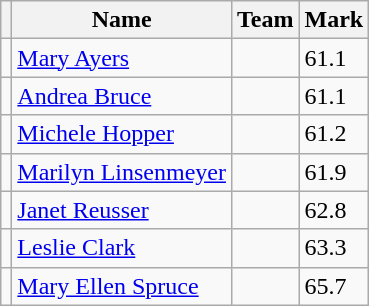<table class=wikitable>
<tr>
<th></th>
<th>Name</th>
<th>Team</th>
<th>Mark</th>
</tr>
<tr>
<td></td>
<td><a href='#'>Mary Ayers</a></td>
<td></td>
<td>61.1</td>
</tr>
<tr>
<td></td>
<td><a href='#'>Andrea Bruce</a></td>
<td></td>
<td>61.1</td>
</tr>
<tr>
<td></td>
<td><a href='#'>Michele Hopper</a></td>
<td></td>
<td>61.2</td>
</tr>
<tr>
<td></td>
<td><a href='#'>Marilyn Linsenmeyer</a></td>
<td></td>
<td>61.9</td>
</tr>
<tr>
<td></td>
<td><a href='#'>Janet Reusser</a></td>
<td></td>
<td>62.8</td>
</tr>
<tr>
<td></td>
<td><a href='#'>Leslie Clark</a></td>
<td></td>
<td>63.3</td>
</tr>
<tr>
<td></td>
<td><a href='#'>Mary Ellen Spruce</a></td>
<td></td>
<td>65.7</td>
</tr>
</table>
